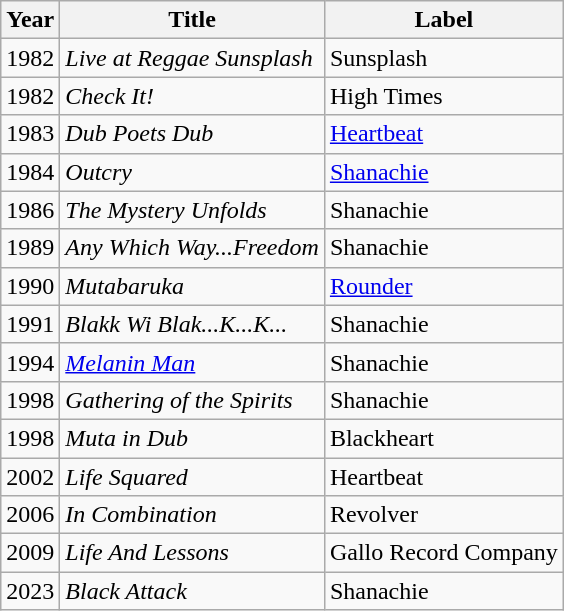<table class="wikitable">
<tr>
<th>Year</th>
<th>Title</th>
<th>Label</th>
</tr>
<tr>
<td>1982</td>
<td><em>Live at Reggae Sunsplash</em></td>
<td>Sunsplash</td>
</tr>
<tr>
<td>1982</td>
<td><em>Check It!</em></td>
<td>High Times</td>
</tr>
<tr>
<td>1983</td>
<td><em>Dub Poets Dub</em></td>
<td><a href='#'>Heartbeat</a></td>
</tr>
<tr>
<td>1984</td>
<td><em>Outcry</em></td>
<td><a href='#'>Shanachie</a></td>
</tr>
<tr>
<td>1986</td>
<td><em>The Mystery Unfolds</em></td>
<td>Shanachie</td>
</tr>
<tr>
<td>1989</td>
<td><em>Any Which Way...Freedom</em></td>
<td>Shanachie</td>
</tr>
<tr>
<td>1990</td>
<td><em>Mutabaruka</em></td>
<td><a href='#'>Rounder</a></td>
</tr>
<tr>
<td>1991</td>
<td><em>Blakk Wi Blak...K...K...</em></td>
<td>Shanachie</td>
</tr>
<tr>
<td>1994</td>
<td><em><a href='#'>Melanin Man</a></em></td>
<td>Shanachie</td>
</tr>
<tr>
<td>1998</td>
<td><em>Gathering of the Spirits</em></td>
<td>Shanachie</td>
</tr>
<tr>
<td>1998</td>
<td><em>Muta in Dub</em></td>
<td>Blackheart</td>
</tr>
<tr>
<td>2002</td>
<td><em>Life Squared</em></td>
<td>Heartbeat</td>
</tr>
<tr>
<td>2006</td>
<td><em>In Combination</em></td>
<td>Revolver</td>
</tr>
<tr>
<td>2009</td>
<td><em>Life And Lessons</em></td>
<td>Gallo Record Company</td>
</tr>
<tr>
<td>2023</td>
<td><em>Black Attack</em></td>
<td>Shanachie</td>
</tr>
</table>
